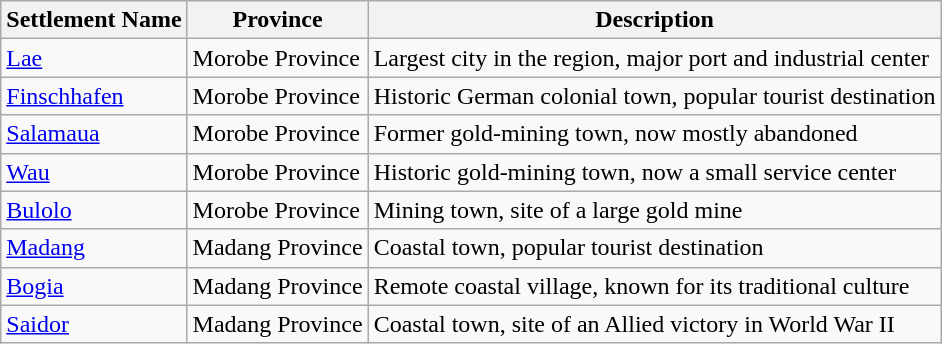<table class="wikitable">
<tr>
<th>Settlement Name</th>
<th>Province</th>
<th>Description</th>
</tr>
<tr>
<td><a href='#'>Lae</a></td>
<td>Morobe Province</td>
<td>Largest city in the region, major port and industrial center</td>
</tr>
<tr>
<td><a href='#'>Finschhafen</a></td>
<td>Morobe Province</td>
<td>Historic German colonial town, popular tourist destination</td>
</tr>
<tr>
<td><a href='#'>Salamaua</a></td>
<td>Morobe Province</td>
<td>Former gold-mining town, now mostly abandoned</td>
</tr>
<tr>
<td><a href='#'>Wau</a></td>
<td>Morobe Province</td>
<td>Historic gold-mining town, now a small service center</td>
</tr>
<tr>
<td><a href='#'>Bulolo</a></td>
<td>Morobe Province</td>
<td>Mining town, site of a large gold mine</td>
</tr>
<tr>
<td><a href='#'>Madang</a></td>
<td>Madang Province</td>
<td>Coastal town, popular tourist destination</td>
</tr>
<tr>
<td><a href='#'>Bogia</a></td>
<td>Madang Province</td>
<td>Remote coastal village, known for its traditional culture</td>
</tr>
<tr>
<td><a href='#'>Saidor</a></td>
<td>Madang Province</td>
<td>Coastal town, site of an Allied victory in World War II</td>
</tr>
</table>
